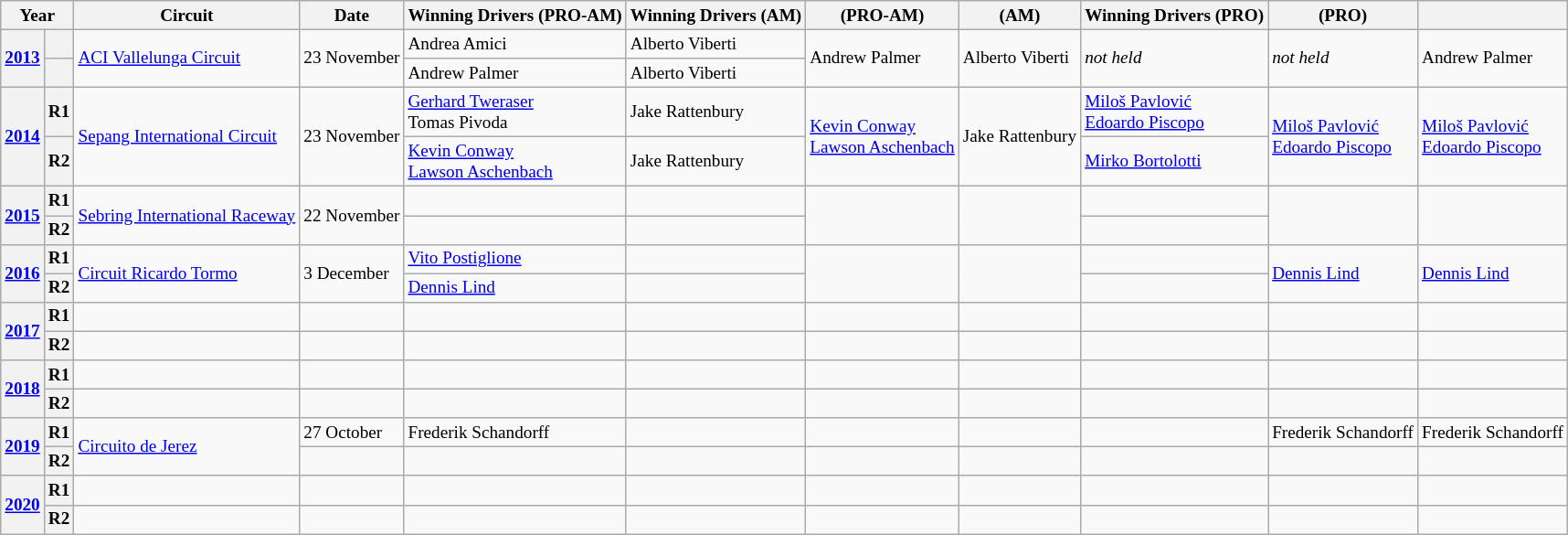<table class="wikitable" style="font-size: 80%">
<tr>
<th colspan=2>Year</th>
<th>Circuit</th>
<th>Date</th>
<th>Winning Drivers (PRO-AM)</th>
<th>Winning Drivers (AM)</th>
<th> (PRO-AM)</th>
<th> (AM)</th>
<th>Winning Drivers (PRO)</th>
<th> (PRO)</th>
<th></th>
</tr>
<tr>
<th rowspan=2><a href='#'>2013</a></th>
<th></th>
<td rowspan=2> <a href='#'>ACI Vallelunga Circuit</a></td>
<td rowspan=2>23 November</td>
<td> Andrea Amici</td>
<td> Alberto Viberti</td>
<td rowspan=2> Andrew Palmer</td>
<td rowspan=2> Alberto Viberti</td>
<td rowspan=2><em>not held</em></td>
<td rowspan=2><em>not held</em></td>
<td rowspan=2> Andrew Palmer</td>
</tr>
<tr>
<th></th>
<td> Andrew Palmer</td>
<td> Alberto Viberti</td>
</tr>
<tr>
<th rowspan=2><a href='#'>2014</a></th>
<th>R1</th>
<td rowspan=2> <a href='#'>Sepang International Circuit</a></td>
<td rowspan=2>23 November</td>
<td> <a href='#'>Gerhard Tweraser</a><br> Tomas Pivoda</td>
<td> Jake Rattenbury</td>
<td rowspan=2> <a href='#'>Kevin Conway</a><br> <a href='#'>Lawson Aschenbach</a></td>
<td rowspan=2> Jake Rattenbury</td>
<td> <a href='#'>Miloš Pavlović</a><br> <a href='#'>Edoardo Piscopo</a></td>
<td rowspan=2> <a href='#'>Miloš Pavlović</a><br> <a href='#'>Edoardo Piscopo</a></td>
<td rowspan=2> <a href='#'>Miloš Pavlović</a><br> <a href='#'>Edoardo Piscopo</a></td>
</tr>
<tr>
<th>R2</th>
<td> <a href='#'>Kevin Conway</a><br> <a href='#'>Lawson Aschenbach</a></td>
<td> Jake Rattenbury</td>
<td> <a href='#'>Mirko Bortolotti</a></td>
</tr>
<tr>
<th rowspan=2><a href='#'>2015</a></th>
<th>R1</th>
<td rowspan=2> <a href='#'>Sebring International Raceway</a></td>
<td rowspan=2>22 November</td>
<td></td>
<td></td>
<td rowspan=2></td>
<td rowspan=2></td>
<td></td>
<td rowspan=2></td>
<td rowspan=2></td>
</tr>
<tr>
<th>R2</th>
<td></td>
<td></td>
<td></td>
</tr>
<tr>
<th rowspan=2><a href='#'>2016</a></th>
<th>R1</th>
<td rowspan=2> <a href='#'>Circuit Ricardo Tormo</a></td>
<td rowspan=2>3 December</td>
<td> <a href='#'>Vito Postiglione</a></td>
<td></td>
<td rowspan=2></td>
<td rowspan=2></td>
<td></td>
<td rowspan=2> <a href='#'>Dennis Lind</a></td>
<td rowspan=2> <a href='#'>Dennis Lind</a></td>
</tr>
<tr>
<th>R2</th>
<td> <a href='#'>Dennis Lind</a></td>
<td></td>
<td></td>
</tr>
<tr>
<th rowspan="2"><a href='#'>2017</a></th>
<th>R1</th>
<td></td>
<td></td>
<td></td>
<td></td>
<td></td>
<td></td>
<td></td>
<td></td>
<td></td>
</tr>
<tr>
<th>R2</th>
<td></td>
<td></td>
<td></td>
<td></td>
<td></td>
<td></td>
<td></td>
<td></td>
<td></td>
</tr>
<tr>
<th rowspan="2"><a href='#'>2018</a></th>
<th>R1</th>
<td></td>
<td></td>
<td></td>
<td></td>
<td></td>
<td></td>
<td></td>
<td></td>
<td></td>
</tr>
<tr>
<th>R2</th>
<td></td>
<td></td>
<td></td>
<td></td>
<td></td>
<td></td>
<td></td>
<td></td>
<td></td>
</tr>
<tr>
<th rowspan="2"><a href='#'>2019</a></th>
<th>R1</th>
<td rowspan="2"> <a href='#'>Circuito de Jerez</a></td>
<td>27 October</td>
<td> Frederik Schandorff</td>
<td></td>
<td></td>
<td></td>
<td></td>
<td> Frederik Schandorff</td>
<td> Frederik Schandorff</td>
</tr>
<tr>
<th>R2</th>
<td></td>
<td></td>
<td></td>
<td></td>
<td></td>
<td></td>
<td></td>
<td></td>
</tr>
<tr>
<th rowspan="2"><a href='#'>2020</a></th>
<th>R1</th>
<td></td>
<td></td>
<td></td>
<td></td>
<td></td>
<td></td>
<td></td>
<td></td>
<td></td>
</tr>
<tr>
<th>R2</th>
<td></td>
<td></td>
<td></td>
<td></td>
<td></td>
<td></td>
<td></td>
<td></td>
<td></td>
</tr>
</table>
